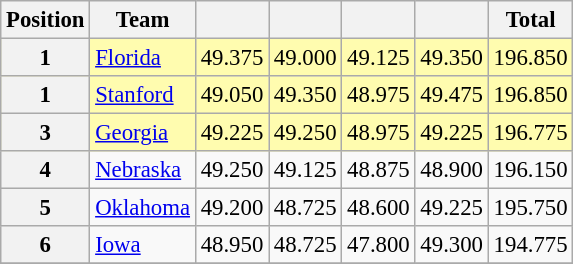<table class="wikitable sortable" style="text-align:center; font-size:95%">
<tr>
<th scope=col>Position</th>
<th scope=col>Team</th>
<th scope=col></th>
<th scope=col></th>
<th scope=col></th>
<th scope=col></th>
<th scope=col>Total</th>
</tr>
<tr bgcolor=fffcaf>
<th scope=row>1</th>
<td align=left><a href='#'>Florida</a></td>
<td>49.375</td>
<td>49.000</td>
<td>49.125</td>
<td>49.350</td>
<td>196.850</td>
</tr>
<tr bgcolor=fffcaf>
<th scope=row>1</th>
<td align=left><a href='#'>Stanford</a></td>
<td>49.050</td>
<td>49.350</td>
<td>48.975</td>
<td>49.475</td>
<td>196.850</td>
</tr>
<tr bgcolor=fffcaf>
<th scope=row>3</th>
<td align=left><a href='#'>Georgia</a></td>
<td>49.225</td>
<td>49.250</td>
<td>48.975</td>
<td>49.225</td>
<td>196.775</td>
</tr>
<tr>
<th scope=row>4</th>
<td align=left><a href='#'>Nebraska</a></td>
<td>49.250</td>
<td>49.125</td>
<td>48.875</td>
<td>48.900</td>
<td>196.150</td>
</tr>
<tr>
<th scope=row>5</th>
<td align=left><a href='#'>Oklahoma</a></td>
<td>49.200</td>
<td>48.725</td>
<td>48.600</td>
<td>49.225</td>
<td>195.750</td>
</tr>
<tr>
<th scope=row>6</th>
<td align=left><a href='#'>Iowa</a></td>
<td>48.950</td>
<td>48.725</td>
<td>47.800</td>
<td>49.300</td>
<td>194.775</td>
</tr>
<tr>
</tr>
</table>
